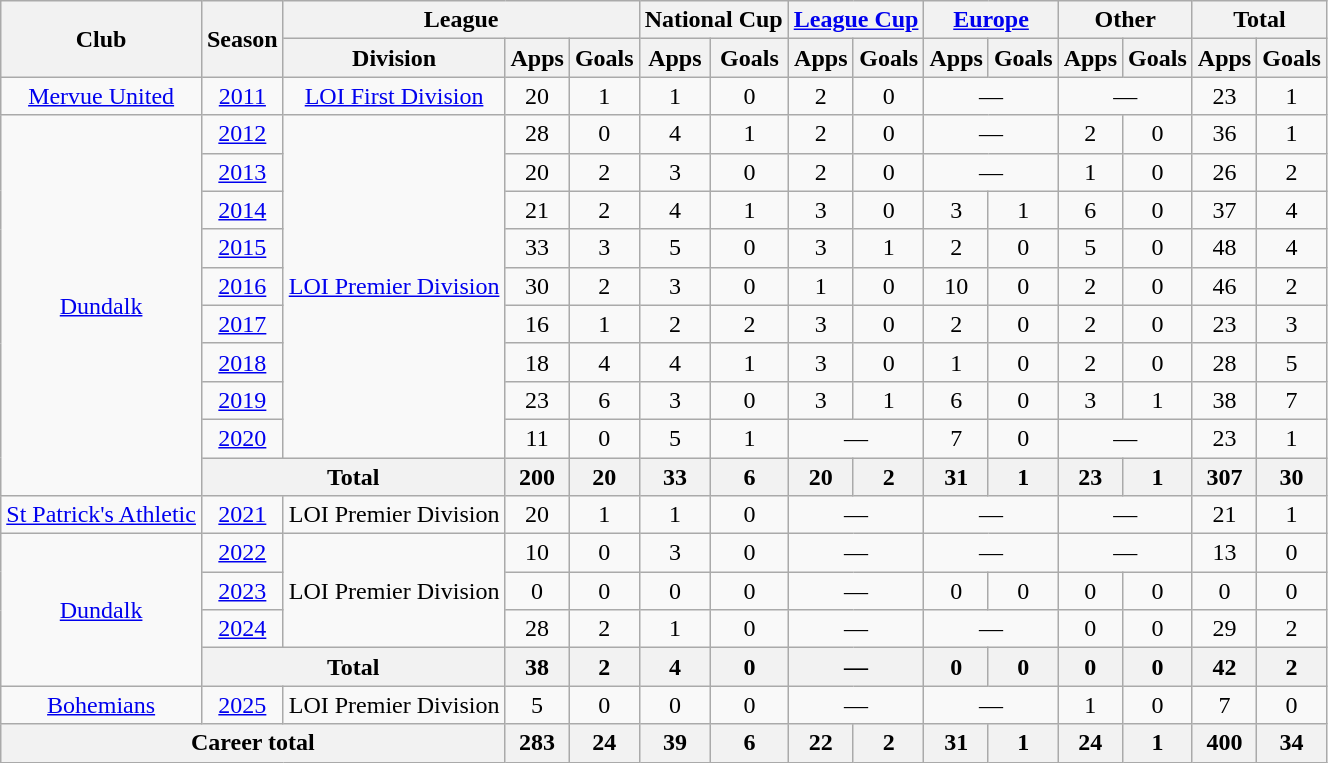<table class=wikitable style=text-align:center>
<tr>
<th rowspan="2">Club</th>
<th rowspan="2">Season</th>
<th colspan="3">League</th>
<th colspan="2">National Cup</th>
<th colspan="2"><a href='#'>League Cup</a></th>
<th colspan="2"><a href='#'>Europe</a></th>
<th colspan="2">Other</th>
<th colspan="2">Total</th>
</tr>
<tr>
<th>Division</th>
<th>Apps</th>
<th>Goals</th>
<th>Apps</th>
<th>Goals</th>
<th>Apps</th>
<th>Goals</th>
<th>Apps</th>
<th>Goals</th>
<th>Apps</th>
<th>Goals</th>
<th>Apps</th>
<th>Goals</th>
</tr>
<tr>
<td><a href='#'>Mervue United</a></td>
<td><a href='#'>2011</a></td>
<td><a href='#'>LOI First Division</a></td>
<td>20</td>
<td>1</td>
<td>1</td>
<td>0</td>
<td>2</td>
<td>0</td>
<td colspan="2">—</td>
<td colspan="2">—</td>
<td>23</td>
<td>1</td>
</tr>
<tr>
<td rowspan=10><a href='#'>Dundalk</a></td>
<td><a href='#'>2012</a></td>
<td rowspan=9><a href='#'>LOI Premier Division</a></td>
<td>28</td>
<td>0</td>
<td>4</td>
<td>1</td>
<td>2</td>
<td>0</td>
<td colspan="2">—</td>
<td>2</td>
<td>0</td>
<td>36</td>
<td>1</td>
</tr>
<tr>
<td><a href='#'>2013</a></td>
<td>20</td>
<td>2</td>
<td>3</td>
<td>0</td>
<td>2</td>
<td>0</td>
<td colspan="2">—</td>
<td>1</td>
<td>0</td>
<td>26</td>
<td>2</td>
</tr>
<tr>
<td><a href='#'>2014</a></td>
<td>21</td>
<td>2</td>
<td>4</td>
<td>1</td>
<td>3</td>
<td>0</td>
<td>3</td>
<td>1</td>
<td>6</td>
<td>0</td>
<td>37</td>
<td>4</td>
</tr>
<tr>
<td><a href='#'>2015</a></td>
<td>33</td>
<td>3</td>
<td>5</td>
<td>0</td>
<td>3</td>
<td>1</td>
<td>2</td>
<td>0</td>
<td>5</td>
<td>0</td>
<td>48</td>
<td>4</td>
</tr>
<tr>
<td><a href='#'>2016</a></td>
<td>30</td>
<td>2</td>
<td>3</td>
<td>0</td>
<td>1</td>
<td>0</td>
<td>10</td>
<td>0</td>
<td>2</td>
<td>0</td>
<td>46</td>
<td>2</td>
</tr>
<tr>
<td><a href='#'>2017</a></td>
<td>16</td>
<td>1</td>
<td>2</td>
<td>2</td>
<td>3</td>
<td>0</td>
<td>2</td>
<td>0</td>
<td>2</td>
<td>0</td>
<td>23</td>
<td>3</td>
</tr>
<tr>
<td><a href='#'>2018</a></td>
<td>18</td>
<td>4</td>
<td>4</td>
<td>1</td>
<td>3</td>
<td>0</td>
<td>1</td>
<td>0</td>
<td>2</td>
<td>0</td>
<td>28</td>
<td>5</td>
</tr>
<tr>
<td><a href='#'>2019</a></td>
<td>23</td>
<td>6</td>
<td>3</td>
<td>0</td>
<td>3</td>
<td>1</td>
<td>6</td>
<td>0</td>
<td>3</td>
<td>1</td>
<td>38</td>
<td>7</td>
</tr>
<tr>
<td><a href='#'>2020</a></td>
<td>11</td>
<td>0</td>
<td>5</td>
<td>1</td>
<td colspan="2">—</td>
<td>7</td>
<td>0</td>
<td colspan="2">—</td>
<td>23</td>
<td>1</td>
</tr>
<tr>
<th colspan="2">Total</th>
<th>200</th>
<th>20</th>
<th>33</th>
<th>6</th>
<th>20</th>
<th>2</th>
<th>31</th>
<th>1</th>
<th>23</th>
<th>1</th>
<th>307</th>
<th>30</th>
</tr>
<tr>
<td><a href='#'>St Patrick's Athletic</a></td>
<td><a href='#'>2021</a></td>
<td>LOI Premier Division</td>
<td>20</td>
<td>1</td>
<td>1</td>
<td>0</td>
<td colspan="2">—</td>
<td colspan="2">—</td>
<td colspan="2">—</td>
<td>21</td>
<td>1</td>
</tr>
<tr>
<td rowspan=4><a href='#'>Dundalk</a></td>
<td><a href='#'>2022</a></td>
<td rowspan=3>LOI Premier Division</td>
<td>10</td>
<td>0</td>
<td>3</td>
<td>0</td>
<td colspan="2">—</td>
<td colspan="2">—</td>
<td colspan="2">—</td>
<td>13</td>
<td>0</td>
</tr>
<tr>
<td><a href='#'>2023</a></td>
<td>0</td>
<td>0</td>
<td>0</td>
<td>0</td>
<td colspan="2">—</td>
<td>0</td>
<td>0</td>
<td>0</td>
<td>0</td>
<td>0</td>
<td>0</td>
</tr>
<tr>
<td><a href='#'>2024</a></td>
<td>28</td>
<td>2</td>
<td>1</td>
<td>0</td>
<td colspan="2">—</td>
<td colspan="2">—</td>
<td>0</td>
<td>0</td>
<td>29</td>
<td>2</td>
</tr>
<tr>
<th colspan="2">Total</th>
<th>38</th>
<th>2</th>
<th>4</th>
<th>0</th>
<th colspan="2">—</th>
<th>0</th>
<th>0</th>
<th>0</th>
<th>0</th>
<th>42</th>
<th>2</th>
</tr>
<tr>
<td><a href='#'>Bohemians</a></td>
<td><a href='#'>2025</a></td>
<td>LOI Premier Division</td>
<td>5</td>
<td>0</td>
<td>0</td>
<td>0</td>
<td colspan="2">—</td>
<td colspan="2">—</td>
<td>1</td>
<td>0</td>
<td>7</td>
<td>0</td>
</tr>
<tr>
<th colspan="3">Career total</th>
<th>283</th>
<th>24</th>
<th>39</th>
<th>6</th>
<th>22</th>
<th>2</th>
<th>31</th>
<th>1</th>
<th>24</th>
<th>1</th>
<th>400</th>
<th>34</th>
</tr>
</table>
